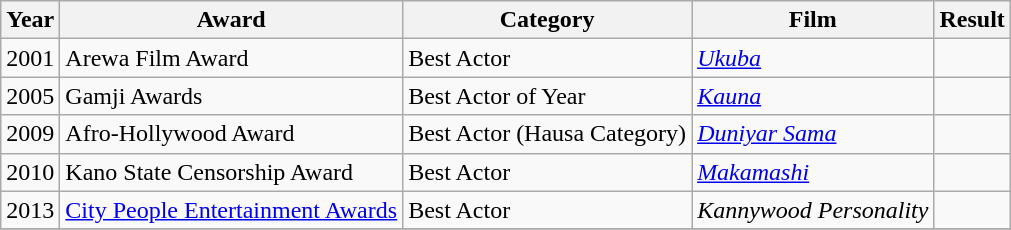<table class="wikitable sortable">
<tr>
<th>Year</th>
<th>Award</th>
<th>Category</th>
<th>Film</th>
<th>Result</th>
</tr>
<tr>
<td scope="row">2001</td>
<td>Arewa Film Award</td>
<td>Best Actor</td>
<td><em><a href='#'>Ukuba</a></em></td>
<td></td>
</tr>
<tr>
<td scope="row">2005</td>
<td>Gamji Awards</td>
<td>Best Actor of Year</td>
<td><em><a href='#'>Kauna</a></em></td>
<td></td>
</tr>
<tr>
<td scope="row">2009</td>
<td>Afro-Hollywood Award</td>
<td>Best Actor (Hausa Category)</td>
<td><em><a href='#'>Duniyar Sama</a></em></td>
<td></td>
</tr>
<tr>
<td scope="row">2010</td>
<td>Kano State Censorship Award</td>
<td>Best Actor</td>
<td><em><a href='#'>Makamashi</a></em></td>
<td></td>
</tr>
<tr>
<td scope="row">2013</td>
<td><a href='#'>City People Entertainment Awards</a></td>
<td>Best Actor</td>
<td><em>Kannywood Personality</em></td>
<td></td>
</tr>
<tr>
</tr>
</table>
